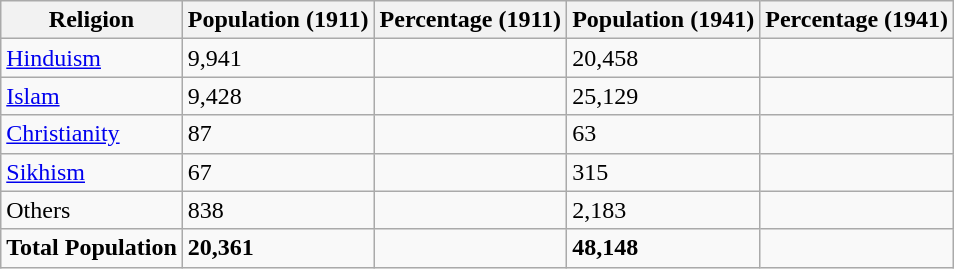<table class="wikitable sortable">
<tr>
<th>Religion</th>
<th>Population (1911)</th>
<th>Percentage (1911)</th>
<th>Population (1941)</th>
<th>Percentage (1941)</th>
</tr>
<tr>
<td><a href='#'>Hinduism</a> </td>
<td>9,941</td>
<td></td>
<td>20,458</td>
<td></td>
</tr>
<tr>
<td><a href='#'>Islam</a> </td>
<td>9,428</td>
<td></td>
<td>25,129</td>
<td></td>
</tr>
<tr>
<td><a href='#'>Christianity</a> </td>
<td>87</td>
<td></td>
<td>63</td>
<td></td>
</tr>
<tr>
<td><a href='#'>Sikhism</a> </td>
<td>67</td>
<td></td>
<td>315</td>
<td></td>
</tr>
<tr>
<td>Others</td>
<td>838</td>
<td></td>
<td>2,183</td>
<td></td>
</tr>
<tr>
<td><strong>Total Population</strong></td>
<td><strong>20,361</strong></td>
<td><strong></strong></td>
<td><strong>48,148</strong></td>
<td><strong></strong></td>
</tr>
</table>
